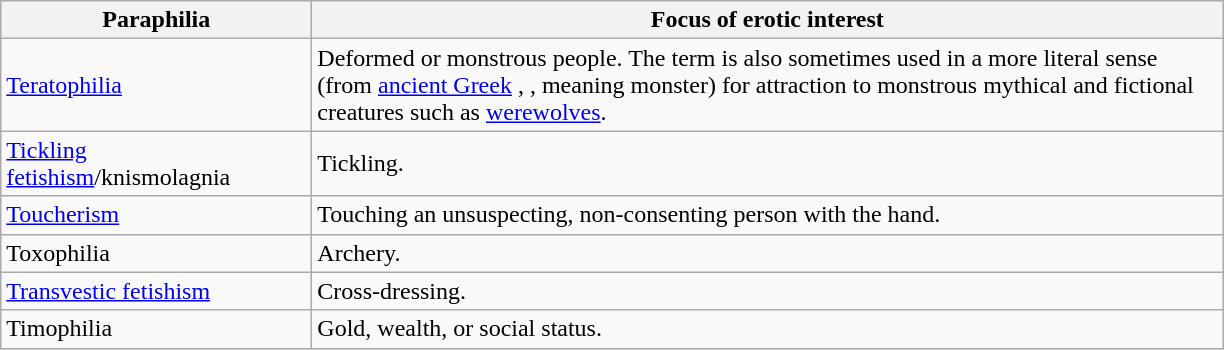<table class="wikitable sortable" border="1">
<tr>
<th width="200px">Paraphilia</th>
<th width="600px">Focus of erotic interest</th>
</tr>
<tr>
<td><a href='#'>Teratophilia</a></td>
<td>Deformed or monstrous people. The term is also sometimes used in a more literal sense (from <a href='#'>ancient Greek</a> , , meaning monster) for attraction to monstrous mythical and fictional creatures such as <a href='#'>werewolves</a>.</td>
</tr>
<tr>
<td><a href='#'>Tickling fetishism</a>/knismolagnia</td>
<td>Tickling.</td>
</tr>
<tr>
<td><a href='#'>Toucherism</a></td>
<td>Touching an unsuspecting, non-consenting person with the hand.</td>
</tr>
<tr>
<td>Toxophilia</td>
<td>Archery.</td>
</tr>
<tr>
<td><a href='#'>Transvestic fetishism</a></td>
<td>Cross-dressing.</td>
</tr>
<tr>
<td>Timophilia</td>
<td>Gold, wealth, or social status.</td>
</tr>
</table>
